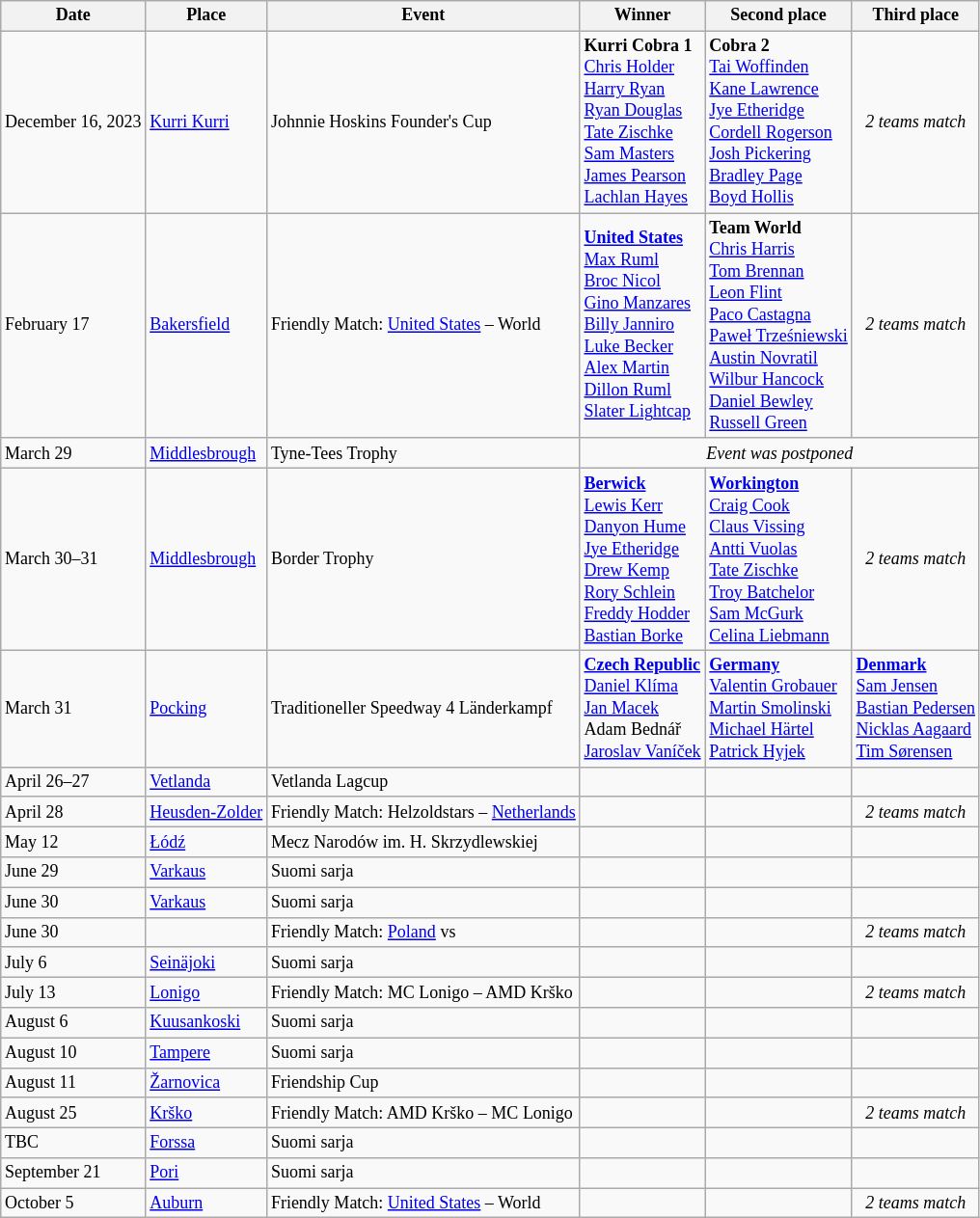<table class=wikitable style="font-size:12px">
<tr>
<th>Date</th>
<th>Place</th>
<th>Event</th>
<th>Winner</th>
<th>Second place</th>
<th>Third place</th>
</tr>
<tr>
<td>December 16, 2023</td>
<td> <a href='#'>Kurri Kurri</a></td>
<td>Johnnie Hoskins Founder's Cup</td>
<td><strong>Kurri Cobra 1</strong><br> <a href='#'>Chris Holder</a><br> <a href='#'>Harry Ryan</a><br> <a href='#'>Ryan Douglas</a><br> <a href='#'>Tate Zischke</a><br> <a href='#'>Sam Masters</a><br> <a href='#'>James Pearson</a><br> <a href='#'>Lachlan Hayes</a></td>
<td><strong>Cobra 2</strong><br> <a href='#'>Tai Woffinden</a><br> <a href='#'>Kane Lawrence</a><br> <a href='#'>Jye Etheridge</a><br> <a href='#'>Cordell Rogerson</a><br> <a href='#'>Josh Pickering</a><br> <a href='#'>Bradley Page</a><br> <a href='#'>Boyd Hollis</a></td>
<td align= center><em>2 teams match</em></td>
</tr>
<tr>
<td>February 17</td>
<td> <a href='#'>Bakersfield</a></td>
<td>Friendly Match:  <a href='#'>United States</a> – World</td>
<td><strong> <a href='#'>United States</a></strong><br><a href='#'>Max Ruml</a><br><a href='#'>Broc Nicol</a><br><a href='#'>Gino Manzares</a><br><a href='#'>Billy Janniro</a><br><a href='#'>Luke Becker</a><br><a href='#'>Alex Martin</a><br><a href='#'>Dillon Ruml</a><br><a href='#'>Slater Lightcap</a></td>
<td><strong>Team World</strong><br> <a href='#'>Chris Harris</a><br> <a href='#'>Tom Brennan</a><br> <a href='#'>Leon Flint</a><br> <a href='#'>Paco Castagna</a><br> <a href='#'>Paweł Trześniewski</a><br> <a href='#'>Austin Novratil</a><br> <a href='#'>Wilbur Hancock</a><br> <a href='#'>Daniel Bewley</a><br> <a href='#'>Russell Green</a></td>
<td align= center><em>2 teams match</em></td>
</tr>
<tr>
<td>March 29</td>
<td> <a href='#'>Middlesbrough</a></td>
<td>Tyne-Tees Trophy</td>
<td align= center colspan=3><em>Event was postponed</em></td>
</tr>
<tr>
<td>March 30–31</td>
<td> <a href='#'>Middlesbrough</a></td>
<td>Border Trophy</td>
<td><strong><a href='#'>Berwick</a></strong><br> <a href='#'>Lewis Kerr</a><br> <a href='#'>Danyon Hume</a><br> <a href='#'>Jye Etheridge</a><br> <a href='#'>Drew Kemp</a><br> <a href='#'>Rory Schlein</a><br> <a href='#'>Freddy Hodder</a><br> <a href='#'>Bastian Borke</a></td>
<td><strong><a href='#'>Workington</a></strong><br> <a href='#'>Craig Cook</a><br> <a href='#'>Claus Vissing</a><br> <a href='#'>Antti Vuolas</a><br> <a href='#'>Tate Zischke</a><br> <a href='#'>Troy Batchelor</a><br> <a href='#'>Sam McGurk</a><br> <a href='#'>Celina Liebmann</a></td>
<td align= center><em>2 teams match</em></td>
</tr>
<tr>
<td>March 31</td>
<td> <a href='#'>Pocking</a></td>
<td>Traditioneller Speedway 4 Länderkampf</td>
<td> <strong><a href='#'>Czech Republic</a></strong> <br><a href='#'>Daniel Klíma</a><br><a href='#'>Jan Macek</a><br>Adam Bednář<br><a href='#'>Jaroslav Vaníček</a></td>
<td> <strong><a href='#'>Germany</a></strong> <br><a href='#'>Valentin Grobauer</a><br><a href='#'>Martin Smolinski</a><br><a href='#'>Michael Härtel</a><br><a href='#'>Patrick Hyjek</a></td>
<td> <strong><a href='#'>Denmark</a></strong> <br><a href='#'>Sam Jensen</a><br><a href='#'>Bastian Pedersen</a><br><a href='#'>Nicklas Aagaard</a><br><a href='#'>Tim Sørensen</a></td>
</tr>
<tr>
<td>April 26–27</td>
<td> <a href='#'>Vetlanda</a></td>
<td>Vetlanda Lagcup</td>
<td></td>
<td></td>
<td></td>
</tr>
<tr>
<td>April 28</td>
<td> <a href='#'>Heusden-Zolder</a></td>
<td>Friendly Match: Helzoldstars –  <a href='#'>Netherlands</a></td>
<td></td>
<td></td>
<td align= center><em>2 teams match</em></td>
</tr>
<tr>
<td>May 12</td>
<td> <a href='#'>Łódź</a></td>
<td>Mecz Narodów im. H. Skrzydlewskiej</td>
<td></td>
<td></td>
<td></td>
</tr>
<tr>
<td>June 29</td>
<td> <a href='#'>Varkaus</a></td>
<td>Suomi sarja</td>
<td></td>
<td></td>
<td></td>
</tr>
<tr>
<td>June 30</td>
<td> <a href='#'>Varkaus</a></td>
<td>Suomi sarja</td>
<td></td>
<td></td>
<td></td>
</tr>
<tr>
<td>June 30</td>
<td></td>
<td>Friendly Match:  <a href='#'>Poland</a> vs</td>
<td></td>
<td></td>
<td align= center><em>2 teams match</em></td>
</tr>
<tr>
<td>July 6</td>
<td> <a href='#'>Seinäjoki</a></td>
<td>Suomi sarja</td>
<td></td>
<td></td>
<td></td>
</tr>
<tr>
<td>July 13</td>
<td> <a href='#'>Lonigo</a></td>
<td>Friendly Match: MC Lonigo – AMD Krško</td>
<td></td>
<td></td>
<td align= center><em>2 teams match</em></td>
</tr>
<tr>
<td>August 6</td>
<td> <a href='#'>Kuusankoski</a></td>
<td>Suomi sarja</td>
<td></td>
<td></td>
<td></td>
</tr>
<tr>
<td>August 10</td>
<td> <a href='#'>Tampere</a></td>
<td>Suomi sarja</td>
<td></td>
<td></td>
<td></td>
</tr>
<tr>
<td>August 11</td>
<td> <a href='#'>Žarnovica</a></td>
<td>Friendship Cup</td>
<td></td>
<td></td>
<td></td>
</tr>
<tr>
<td>August 25</td>
<td> <a href='#'>Krško</a></td>
<td>Friendly Match: AMD Krško – MC Lonigo</td>
<td></td>
<td></td>
<td align= center><em>2 teams match</em></td>
</tr>
<tr>
<td>TBC</td>
<td> <a href='#'>Forssa</a></td>
<td>Suomi sarja</td>
<td></td>
<td></td>
<td></td>
</tr>
<tr>
<td>September 21</td>
<td> <a href='#'>Pori</a></td>
<td>Suomi sarja</td>
<td></td>
<td></td>
<td></td>
</tr>
<tr>
<td>October 5</td>
<td> <a href='#'>Auburn</a></td>
<td>Friendly Match:  <a href='#'>United States</a> – World</td>
<td></td>
<td></td>
<td align= center><em>2 teams match</em></td>
</tr>
</table>
